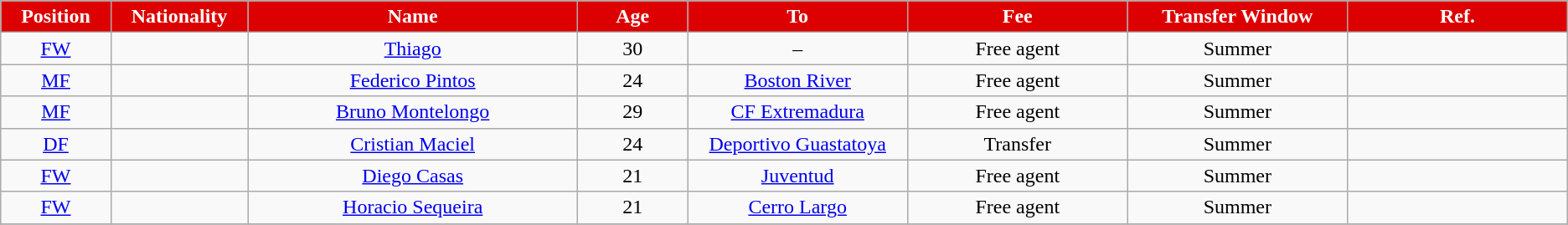<table class="wikitable"  style="text-align:center; font-size:100%; ">
<tr>
<th style="background:#DD0000; color:white; width:5%;">Position</th>
<th style="background:#DD0000; color:white; width:5%;">Nationality</th>
<th style="background:#DD0000; color:white; width:15%;">Name</th>
<th style="background:#DD0000; color:white; width:5%;">Age</th>
<th style="background:#DD0000; color:white; width:10%;">To</th>
<th style="background:#DD0000; color:white; width:10%;">Fee</th>
<th style="background:#DD0000; color:white; width:10%;">Transfer Window</th>
<th style="background:#DD0000; color:white; width:10%;">Ref.</th>
</tr>
<tr>
<td><a href='#'>FW</a></td>
<td></td>
<td><a href='#'>Thiago</a></td>
<td>30</td>
<td>–</td>
<td>Free agent</td>
<td>Summer</td>
<td></td>
</tr>
<tr>
<td><a href='#'>MF</a></td>
<td></td>
<td><a href='#'>Federico Pintos</a></td>
<td>24</td>
<td><a href='#'>Boston River</a></td>
<td>Free agent</td>
<td>Summer</td>
<td></td>
</tr>
<tr>
<td><a href='#'>MF</a></td>
<td></td>
<td><a href='#'>Bruno Montelongo</a></td>
<td>29</td>
<td> <a href='#'>CF Extremadura</a></td>
<td>Free agent</td>
<td>Summer</td>
<td></td>
</tr>
<tr>
<td><a href='#'>DF</a></td>
<td></td>
<td><a href='#'>Cristian Maciel</a></td>
<td>24</td>
<td> <a href='#'>Deportivo Guastatoya</a></td>
<td>Transfer</td>
<td>Summer</td>
<td></td>
</tr>
<tr>
<td><a href='#'>FW</a></td>
<td></td>
<td><a href='#'>Diego Casas</a></td>
<td>21</td>
<td><a href='#'>Juventud</a></td>
<td>Free agent</td>
<td>Summer</td>
<td></td>
</tr>
<tr>
<td><a href='#'>FW</a></td>
<td></td>
<td><a href='#'>Horacio Sequeira</a></td>
<td>21</td>
<td><a href='#'>Cerro Largo</a></td>
<td>Free agent</td>
<td>Summer</td>
<td></td>
</tr>
<tr>
</tr>
</table>
